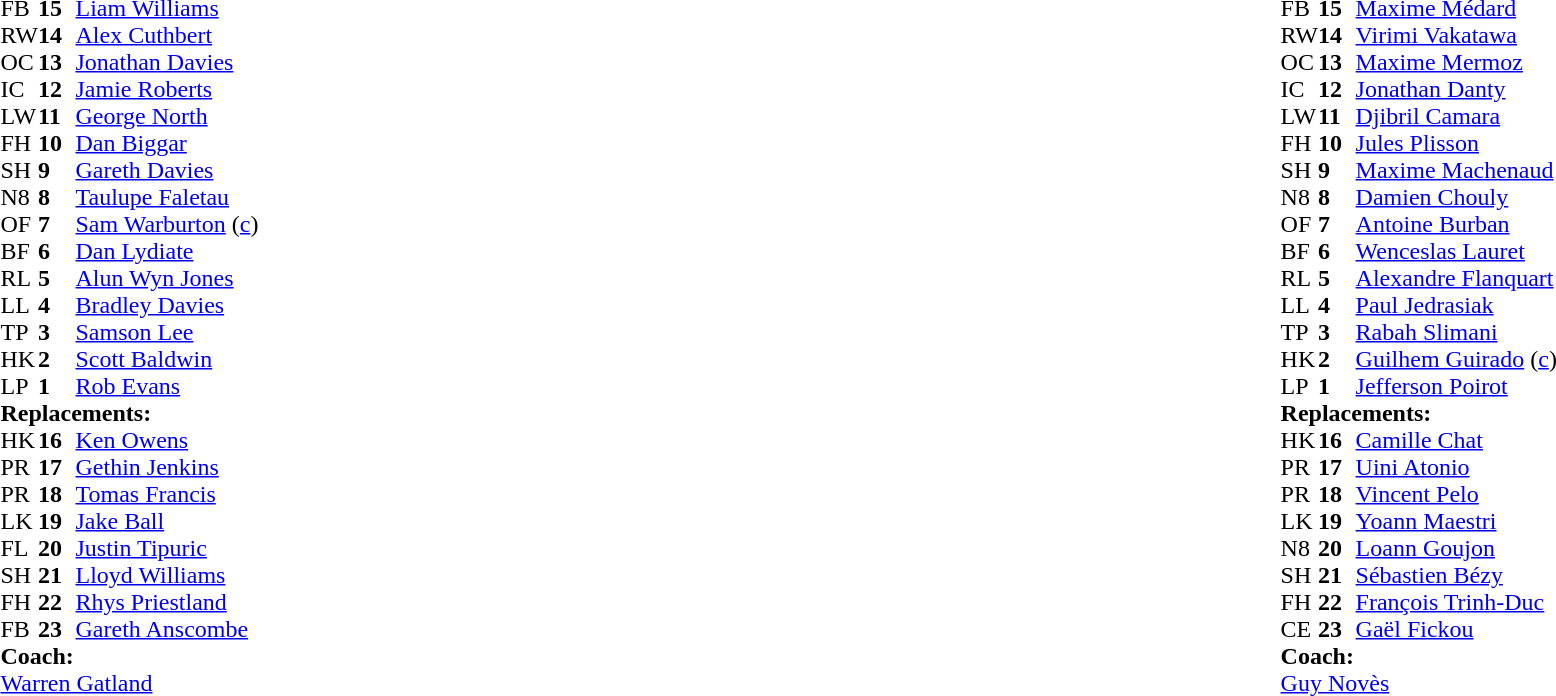<table style="width:100%">
<tr>
<td style="vertical-align:top; width:50%"><br><table cellspacing="0" cellpadding="0">
<tr>
<th width="25"></th>
<th width="25"></th>
</tr>
<tr>
<td>FB</td>
<td><strong>15</strong></td>
<td><a href='#'>Liam Williams</a></td>
<td></td>
<td></td>
</tr>
<tr>
<td>RW</td>
<td><strong>14</strong></td>
<td><a href='#'>Alex Cuthbert</a></td>
</tr>
<tr>
<td>OC</td>
<td><strong>13</strong></td>
<td><a href='#'>Jonathan Davies</a></td>
</tr>
<tr>
<td>IC</td>
<td><strong>12</strong></td>
<td><a href='#'>Jamie Roberts</a></td>
</tr>
<tr>
<td>LW</td>
<td><strong>11</strong></td>
<td><a href='#'>George North</a></td>
</tr>
<tr>
<td>FH</td>
<td><strong>10</strong></td>
<td><a href='#'>Dan Biggar</a></td>
<td></td>
<td></td>
</tr>
<tr>
<td>SH</td>
<td><strong>9</strong></td>
<td><a href='#'>Gareth Davies</a></td>
<td></td>
<td></td>
</tr>
<tr>
<td>N8</td>
<td><strong>8</strong></td>
<td><a href='#'>Taulupe Faletau</a></td>
</tr>
<tr>
<td>OF</td>
<td><strong>7</strong></td>
<td><a href='#'>Sam Warburton</a> (<a href='#'>c</a>)</td>
</tr>
<tr>
<td>BF</td>
<td><strong>6</strong></td>
<td><a href='#'>Dan Lydiate</a></td>
<td></td>
<td></td>
</tr>
<tr>
<td>RL</td>
<td><strong>5</strong></td>
<td><a href='#'>Alun Wyn Jones</a></td>
<td></td>
<td></td>
</tr>
<tr>
<td>LL</td>
<td><strong>4</strong></td>
<td><a href='#'>Bradley Davies</a></td>
</tr>
<tr>
<td>TP</td>
<td><strong>3</strong></td>
<td><a href='#'>Samson Lee</a></td>
<td></td>
<td></td>
</tr>
<tr>
<td>HK</td>
<td><strong>2</strong></td>
<td><a href='#'>Scott Baldwin</a></td>
<td></td>
<td></td>
</tr>
<tr>
<td>LP</td>
<td><strong>1</strong></td>
<td><a href='#'>Rob Evans</a></td>
<td></td>
<td></td>
</tr>
<tr>
<td colspan=3><strong>Replacements:</strong></td>
</tr>
<tr>
<td>HK</td>
<td><strong>16</strong></td>
<td><a href='#'>Ken Owens</a></td>
<td></td>
<td></td>
</tr>
<tr>
<td>PR</td>
<td><strong>17</strong></td>
<td><a href='#'>Gethin Jenkins</a></td>
<td></td>
<td></td>
</tr>
<tr>
<td>PR</td>
<td><strong>18</strong></td>
<td><a href='#'>Tomas Francis</a></td>
<td></td>
<td></td>
</tr>
<tr>
<td>LK</td>
<td><strong>19</strong></td>
<td><a href='#'>Jake Ball</a></td>
<td></td>
<td></td>
</tr>
<tr>
<td>FL</td>
<td><strong>20</strong></td>
<td><a href='#'>Justin Tipuric</a></td>
<td></td>
<td></td>
</tr>
<tr>
<td>SH</td>
<td><strong>21</strong></td>
<td><a href='#'>Lloyd Williams</a></td>
<td></td>
<td></td>
</tr>
<tr>
<td>FH</td>
<td><strong>22</strong></td>
<td><a href='#'>Rhys Priestland</a></td>
<td></td>
<td></td>
</tr>
<tr>
<td>FB</td>
<td><strong>23</strong></td>
<td><a href='#'>Gareth Anscombe</a></td>
<td></td>
<td></td>
</tr>
<tr>
<td colspan=3><strong>Coach:</strong></td>
</tr>
<tr>
<td colspan="4"> <a href='#'>Warren Gatland</a></td>
</tr>
</table>
</td>
<td style="vertical-align:top"></td>
<td style="vertical-align:top; width:50%"><br><table cellspacing="0" cellpadding="0" style="margin:auto">
<tr>
<th width="25"></th>
<th width="25"></th>
</tr>
<tr>
<td>FB</td>
<td><strong>15</strong></td>
<td><a href='#'>Maxime Médard</a></td>
<td></td>
<td></td>
</tr>
<tr>
<td>RW</td>
<td><strong>14</strong></td>
<td><a href='#'>Virimi Vakatawa</a></td>
</tr>
<tr>
<td>OC</td>
<td><strong>13</strong></td>
<td><a href='#'>Maxime Mermoz</a></td>
<td></td>
<td></td>
</tr>
<tr>
<td>IC</td>
<td><strong>12</strong></td>
<td><a href='#'>Jonathan Danty</a></td>
</tr>
<tr>
<td>LW</td>
<td><strong>11</strong></td>
<td><a href='#'>Djibril Camara</a></td>
</tr>
<tr>
<td>FH</td>
<td><strong>10</strong></td>
<td><a href='#'>Jules Plisson</a></td>
<td></td>
<td></td>
</tr>
<tr>
<td>SH</td>
<td><strong>9</strong></td>
<td><a href='#'>Maxime Machenaud</a></td>
</tr>
<tr>
<td>N8</td>
<td><strong>8</strong></td>
<td><a href='#'>Damien Chouly</a></td>
<td></td>
<td></td>
</tr>
<tr>
<td>OF</td>
<td><strong>7</strong></td>
<td><a href='#'>Antoine Burban</a></td>
<td></td>
<td></td>
<td></td>
<td></td>
</tr>
<tr>
<td>BF</td>
<td><strong>6</strong></td>
<td><a href='#'>Wenceslas Lauret</a></td>
</tr>
<tr>
<td>RL</td>
<td><strong>5</strong></td>
<td><a href='#'>Alexandre Flanquart</a></td>
</tr>
<tr>
<td>LL</td>
<td><strong>4</strong></td>
<td><a href='#'>Paul Jedrasiak</a></td>
<td></td>
<td></td>
</tr>
<tr>
<td>TP</td>
<td><strong>3</strong></td>
<td><a href='#'>Rabah Slimani</a></td>
<td></td>
<td></td>
</tr>
<tr>
<td>HK</td>
<td><strong>2</strong></td>
<td><a href='#'>Guilhem Guirado</a> (<a href='#'>c</a>)</td>
</tr>
<tr>
<td>LP</td>
<td><strong>1</strong></td>
<td><a href='#'>Jefferson Poirot</a></td>
<td></td>
<td></td>
</tr>
<tr>
<td colspan=3><strong>Replacements:</strong></td>
</tr>
<tr>
<td>HK</td>
<td><strong>16</strong></td>
<td><a href='#'>Camille Chat</a></td>
<td></td>
<td></td>
</tr>
<tr>
<td>PR</td>
<td><strong>17</strong></td>
<td><a href='#'>Uini Atonio</a></td>
<td></td>
<td></td>
</tr>
<tr>
<td>PR</td>
<td><strong>18</strong></td>
<td><a href='#'>Vincent Pelo</a></td>
<td></td>
<td></td>
</tr>
<tr>
<td>LK</td>
<td><strong>19</strong></td>
<td><a href='#'>Yoann Maestri</a></td>
<td></td>
<td></td>
</tr>
<tr>
<td>N8</td>
<td><strong>20</strong></td>
<td><a href='#'>Loann Goujon</a></td>
<td></td>
<td></td>
<td></td>
<td></td>
</tr>
<tr>
<td>SH</td>
<td><strong>21</strong></td>
<td><a href='#'>Sébastien Bézy</a></td>
<td></td>
<td></td>
</tr>
<tr>
<td>FH</td>
<td><strong>22</strong></td>
<td><a href='#'>François Trinh-Duc</a></td>
<td></td>
<td></td>
</tr>
<tr>
<td>CE</td>
<td><strong>23</strong></td>
<td><a href='#'>Gaël Fickou</a></td>
<td></td>
<td></td>
</tr>
<tr>
<td colspan=3><strong>Coach:</strong></td>
</tr>
<tr>
<td colspan="4"> <a href='#'>Guy Novès</a></td>
</tr>
</table>
</td>
</tr>
</table>
